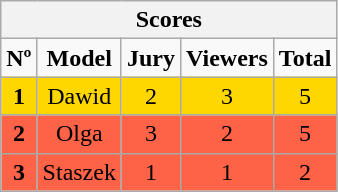<table class="wikitable collapsible autocollapse" style="text-align:center;">
<tr>
<th colspan="6">Scores</th>
</tr>
<tr>
<td><strong>Nº</strong></td>
<td><strong>Model</strong></td>
<td><strong>Jury</strong></td>
<td><strong>Viewers</strong></td>
<td><strong>Total</strong></td>
</tr>
<tr>
<td style="background:gold"><strong>1</strong></td>
<td style="background:gold">Dawid</td>
<td style="background:gold">2</td>
<td style="background:gold">3</td>
<td style="background:gold">5</td>
</tr>
<tr>
<td style="background:tomato"><strong>2</strong></td>
<td style="background:tomato">Olga</td>
<td style="background:tomato">3</td>
<td style="background:tomato">2</td>
<td style="background:tomato">5</td>
</tr>
<tr>
<td style="background:tomato"><strong>3</strong></td>
<td style="background:tomato">Staszek</td>
<td style="background:tomato">1</td>
<td style="background:tomato">1</td>
<td style="background:tomato">2</td>
</tr>
</table>
